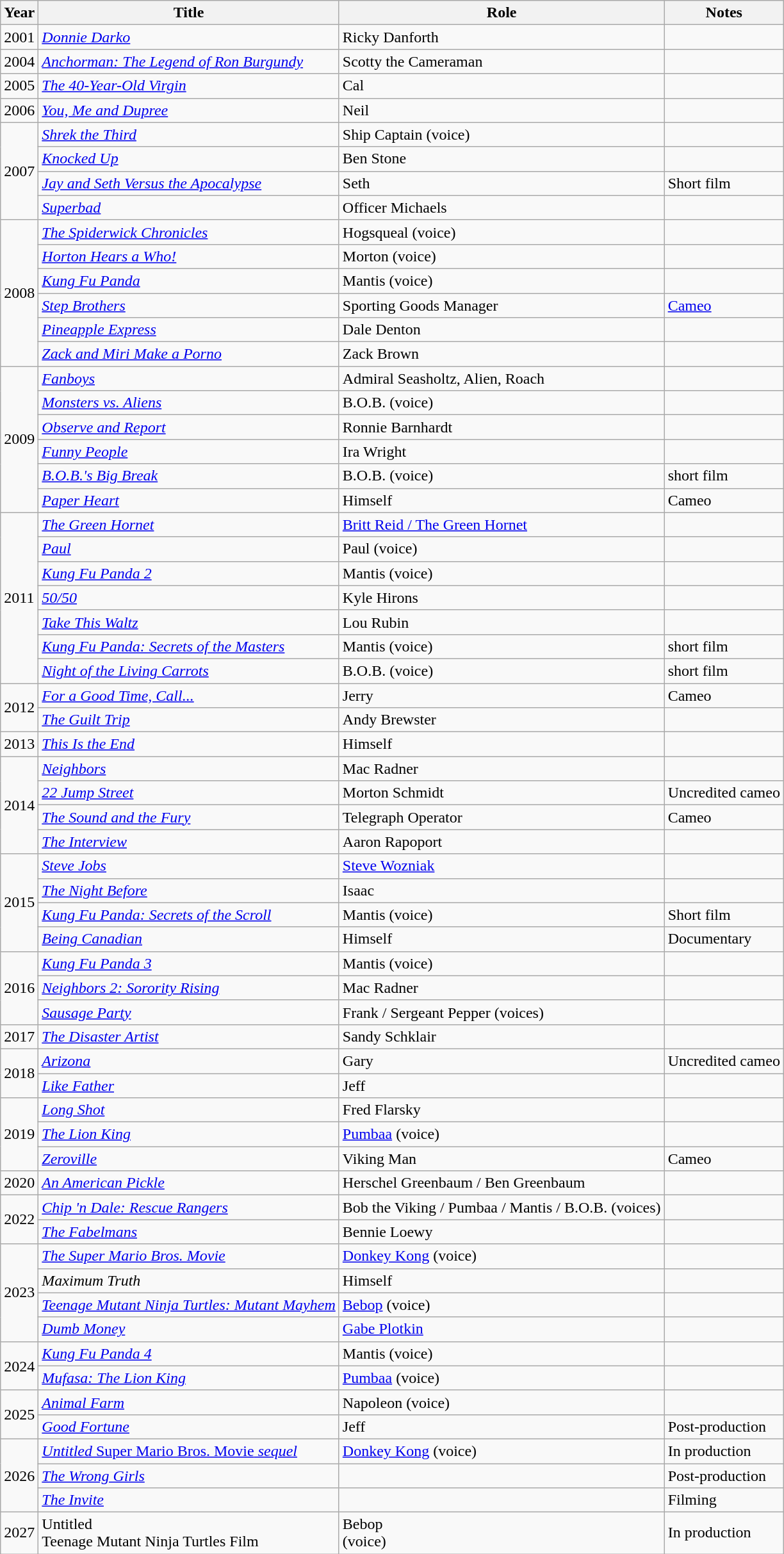<table class="wikitable sortable">
<tr>
<th>Year</th>
<th>Title</th>
<th>Role</th>
<th>Notes</th>
</tr>
<tr>
<td>2001</td>
<td><em><a href='#'>Donnie Darko</a></em></td>
<td>Ricky Danforth</td>
<td></td>
</tr>
<tr>
<td>2004</td>
<td><em><a href='#'>Anchorman: The Legend of Ron Burgundy</a></em></td>
<td>Scotty the Cameraman</td>
<td></td>
</tr>
<tr>
<td>2005</td>
<td data-sort-value="40-Year-Old Virgin, The"><em><a href='#'>The 40-Year-Old Virgin</a></em></td>
<td>Cal</td>
<td></td>
</tr>
<tr>
<td>2006</td>
<td><em><a href='#'>You, Me and Dupree</a></em></td>
<td>Neil</td>
<td></td>
</tr>
<tr>
<td rowspan="4">2007</td>
<td><em><a href='#'>Shrek the Third</a></em></td>
<td>Ship Captain (voice)</td>
<td></td>
</tr>
<tr>
<td><em><a href='#'>Knocked Up</a></em></td>
<td>Ben Stone</td>
<td></td>
</tr>
<tr>
<td><em><a href='#'>Jay and Seth Versus the Apocalypse</a></em></td>
<td>Seth</td>
<td>Short film</td>
</tr>
<tr>
<td><em><a href='#'>Superbad</a></em></td>
<td>Officer Michaels</td>
<td></td>
</tr>
<tr>
<td rowspan="6">2008</td>
<td data-sort-value="Spiderwick Chronicles, The"><em><a href='#'>The Spiderwick Chronicles</a></em></td>
<td>Hogsqueal (voice)</td>
<td></td>
</tr>
<tr>
<td><em><a href='#'>Horton Hears a Who!</a></em></td>
<td>Morton (voice)</td>
<td></td>
</tr>
<tr>
<td><em><a href='#'>Kung Fu Panda</a></em></td>
<td>Mantis (voice)</td>
<td></td>
</tr>
<tr>
<td><em><a href='#'>Step Brothers</a></em></td>
<td>Sporting Goods Manager</td>
<td><a href='#'>Cameo</a></td>
</tr>
<tr>
<td><em><a href='#'>Pineapple Express</a></em></td>
<td>Dale Denton</td>
<td></td>
</tr>
<tr>
<td><em><a href='#'>Zack and Miri Make a Porno</a></em></td>
<td>Zack Brown</td>
<td></td>
</tr>
<tr>
<td rowspan="6">2009</td>
<td><em><a href='#'>Fanboys</a></em></td>
<td>Admiral Seasholtz, Alien, Roach</td>
<td></td>
</tr>
<tr>
<td><em><a href='#'>Monsters vs. Aliens</a></em></td>
<td>B.O.B. (voice)</td>
<td></td>
</tr>
<tr>
<td><em><a href='#'>Observe and Report</a></em></td>
<td>Ronnie Barnhardt</td>
<td></td>
</tr>
<tr>
<td><em><a href='#'>Funny People</a></em></td>
<td>Ira Wright</td>
<td></td>
</tr>
<tr>
<td><em><a href='#'>B.O.B.'s Big Break</a></em></td>
<td>B.O.B. (voice)</td>
<td>short film</td>
</tr>
<tr>
<td><em><a href='#'>Paper Heart</a></em></td>
<td>Himself</td>
<td>Cameo</td>
</tr>
<tr>
<td rowspan="7">2011</td>
<td data-sort-value="Green Hornet, The"><em><a href='#'>The Green Hornet</a></em></td>
<td><a href='#'>Britt Reid / The Green Hornet</a></td>
<td></td>
</tr>
<tr>
<td><em><a href='#'>Paul</a></em></td>
<td>Paul (voice)</td>
<td></td>
</tr>
<tr>
<td><em><a href='#'>Kung Fu Panda 2</a></em></td>
<td>Mantis (voice)</td>
<td></td>
</tr>
<tr>
<td><em><a href='#'>50/50</a></em></td>
<td>Kyle Hirons</td>
<td></td>
</tr>
<tr>
<td><em><a href='#'>Take This Waltz</a></em></td>
<td>Lou Rubin</td>
<td></td>
</tr>
<tr>
<td><em><a href='#'>Kung Fu Panda: Secrets of the Masters</a></em></td>
<td>Mantis (voice)</td>
<td>short film</td>
</tr>
<tr>
<td><em><a href='#'>Night of the Living Carrots</a></em></td>
<td>B.O.B. (voice)</td>
<td>short film</td>
</tr>
<tr>
<td rowspan="2">2012</td>
<td><em><a href='#'>For a Good Time, Call...</a></em></td>
<td>Jerry</td>
<td>Cameo</td>
</tr>
<tr>
<td data-sort-value="Guilt Trip, The"><em><a href='#'>The Guilt Trip</a></em></td>
<td>Andy Brewster</td>
<td></td>
</tr>
<tr>
<td>2013</td>
<td><em><a href='#'>This Is the End</a></em></td>
<td>Himself</td>
<td></td>
</tr>
<tr>
<td rowspan="4">2014</td>
<td><em><a href='#'>Neighbors</a></em></td>
<td>Mac Radner</td>
<td></td>
</tr>
<tr>
<td><em><a href='#'>22 Jump Street</a></em></td>
<td>Morton Schmidt</td>
<td>Uncredited cameo</td>
</tr>
<tr>
<td data-sort-value="Sound and the Fury, The"><em><a href='#'>The Sound and the Fury</a></em></td>
<td>Telegraph Operator</td>
<td>Cameo</td>
</tr>
<tr>
<td data-sort-value="Interview, The"><em><a href='#'>The Interview</a></em></td>
<td>Aaron Rapoport</td>
<td></td>
</tr>
<tr>
<td rowspan="4">2015</td>
<td><em><a href='#'>Steve Jobs</a></em></td>
<td><a href='#'>Steve Wozniak</a></td>
<td></td>
</tr>
<tr>
<td data-sort-value="Night Before, The"><em><a href='#'>The Night Before</a></em></td>
<td>Isaac</td>
<td></td>
</tr>
<tr>
<td><em><a href='#'>Kung Fu Panda: Secrets of the Scroll</a></em></td>
<td>Mantis (voice)</td>
<td>Short film</td>
</tr>
<tr>
<td><em><a href='#'>Being Canadian</a></em></td>
<td>Himself</td>
<td>Documentary</td>
</tr>
<tr>
<td rowspan="3">2016</td>
<td><em><a href='#'>Kung Fu Panda 3</a></em></td>
<td>Mantis (voice)</td>
<td></td>
</tr>
<tr>
<td><em><a href='#'>Neighbors 2: Sorority Rising</a></em></td>
<td>Mac Radner</td>
<td></td>
</tr>
<tr>
<td><em><a href='#'>Sausage Party</a></em></td>
<td>Frank / Sergeant Pepper (voices)</td>
<td></td>
</tr>
<tr>
<td>2017</td>
<td data-sort-value="Disaster Artist, The"><em><a href='#'>The Disaster Artist</a></em></td>
<td>Sandy Schklair</td>
<td></td>
</tr>
<tr>
<td rowspan="2">2018</td>
<td><em><a href='#'>Arizona</a></em></td>
<td>Gary</td>
<td>Uncredited cameo</td>
</tr>
<tr>
<td><em><a href='#'>Like Father</a></em></td>
<td>Jeff</td>
<td></td>
</tr>
<tr>
<td rowspan="3">2019</td>
<td><em><a href='#'>Long Shot</a></em></td>
<td>Fred Flarsky</td>
<td></td>
</tr>
<tr>
<td data-sort-value="Lion King, The"><em><a href='#'>The Lion King</a></em></td>
<td><a href='#'>Pumbaa</a> (voice)</td>
<td></td>
</tr>
<tr>
<td><em><a href='#'>Zeroville</a></em></td>
<td>Viking Man</td>
<td>Cameo</td>
</tr>
<tr>
<td>2020</td>
<td><em><a href='#'>An American Pickle</a></em></td>
<td>Herschel Greenbaum / Ben Greenbaum</td>
<td></td>
</tr>
<tr>
<td rowspan="2">2022</td>
<td><em><a href='#'>Chip 'n Dale: Rescue Rangers</a></em></td>
<td>Bob the Viking / Pumbaa / Mantis / B.O.B. (voices)</td>
<td></td>
</tr>
<tr>
<td data-sort-value="Fabelmans, The"><em><a href='#'>The Fabelmans</a></em></td>
<td>Bennie Loewy</td>
<td></td>
</tr>
<tr>
<td rowspan="4">2023</td>
<td data-sort-value="Super Mario Bros. Movie, The"><em><a href='#'>The Super Mario Bros. Movie</a></em></td>
<td><a href='#'>Donkey Kong</a> (voice)</td>
<td></td>
</tr>
<tr>
<td><em>Maximum Truth</em></td>
<td>Himself</td>
<td></td>
</tr>
<tr>
<td><em><a href='#'>Teenage Mutant Ninja Turtles: Mutant Mayhem</a></em></td>
<td><a href='#'>Bebop</a> (voice)</td>
<td></td>
</tr>
<tr>
<td><em><a href='#'>Dumb Money</a></em></td>
<td><a href='#'>Gabe Plotkin</a></td>
<td></td>
</tr>
<tr>
<td rowspan="2">2024</td>
<td><em><a href='#'>Kung Fu Panda 4</a></em></td>
<td>Mantis (voice)</td>
<td></td>
</tr>
<tr>
<td><em><a href='#'>Mufasa: The Lion King</a></em></td>
<td><a href='#'>Pumbaa</a> (voice)</td>
<td></td>
</tr>
<tr>
<td rowspan="2">2025</td>
<td><em><a href='#'>Animal Farm</a></em></td>
<td>Napoleon (voice)</td>
<td></td>
</tr>
<tr>
<td><em><a href='#'>Good Fortune</a></em></td>
<td>Jeff</td>
<td>Post-production</td>
</tr>
<tr>
<td rowspan="3">2026</td>
<td><em><a href='#'>Untitled </em>Super Mario Bros. Movie<em> sequel</a></em></td>
<td><a href='#'>Donkey Kong</a> (voice)</td>
<td>In production</td>
</tr>
<tr>
<td><em><a href='#'>The Wrong Girls</a></em></td>
<td></td>
<td>Post-production</td>
</tr>
<tr>
<td><em><a href='#'>The Invite</a></em></td>
<td></td>
<td>Filming</td>
</tr>
<tr>
<td>2027</td>
<td>Untitled<br>Teenage Mutant Ninja Turtles Film</td>
<td>Bebop<br>(voice)</td>
<td>In production</td>
</tr>
</table>
